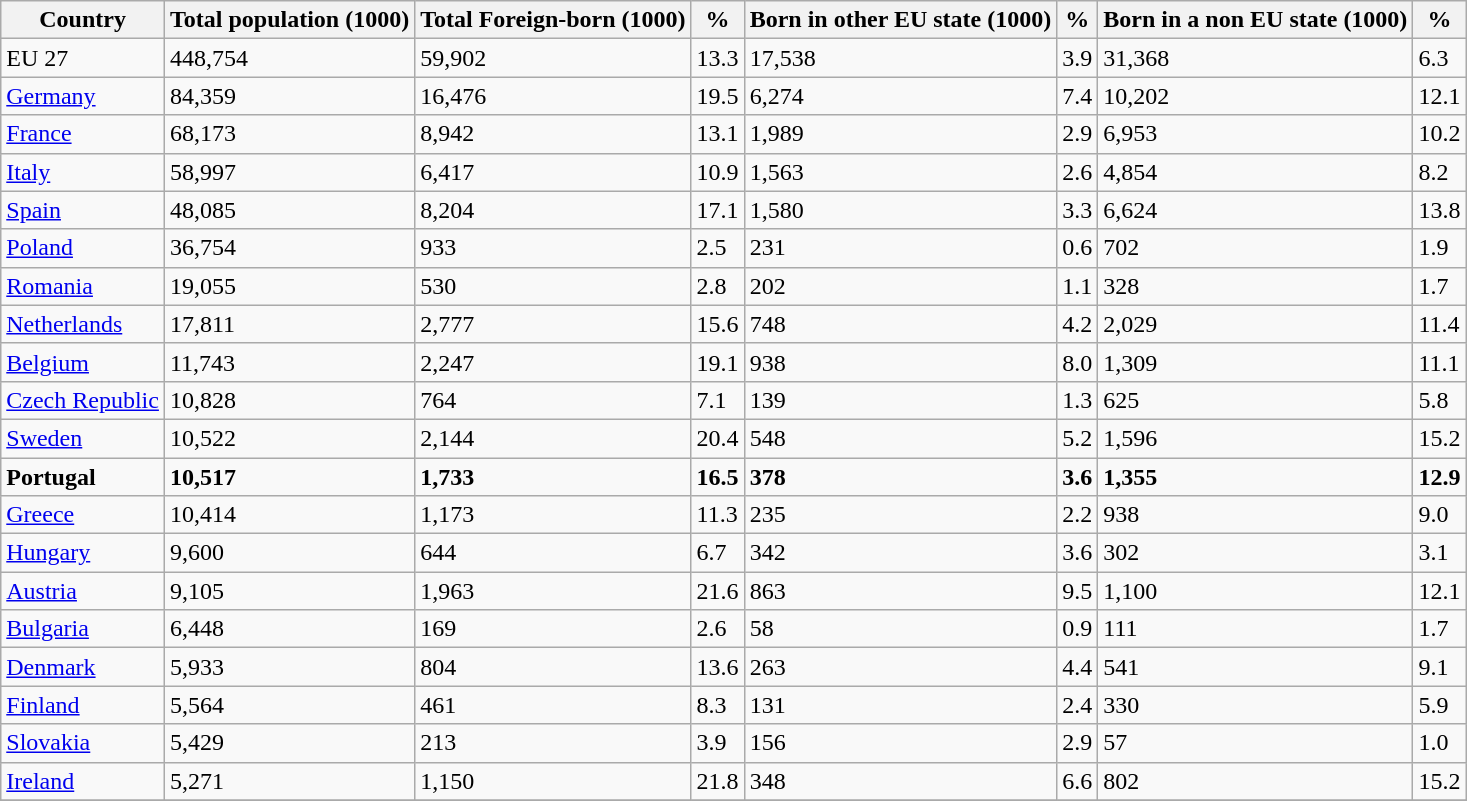<table class="wikitable sortable" border="1">
<tr>
<th align="center">Country</th>
<th align="center">Total population (1000)</th>
<th align="center">Total Foreign-born (1000)</th>
<th align="center">%</th>
<th align="center">Born in other EU state (1000)</th>
<th align="center">%</th>
<th align="center">Born in a non EU state (1000)</th>
<th align="center">%</th>
</tr>
<tr>
<td>EU 27</td>
<td>448,754</td>
<td>59,902</td>
<td>13.3</td>
<td>17,538</td>
<td>3.9</td>
<td>31,368</td>
<td>6.3</td>
</tr>
<tr>
<td><a href='#'>Germany</a></td>
<td>84,359</td>
<td>16,476</td>
<td>19.5</td>
<td>6,274</td>
<td>7.4</td>
<td>10,202</td>
<td>12.1</td>
</tr>
<tr>
<td><a href='#'>France</a></td>
<td>68,173</td>
<td>8,942</td>
<td>13.1</td>
<td>1,989</td>
<td>2.9</td>
<td>6,953</td>
<td>10.2</td>
</tr>
<tr>
<td><a href='#'>Italy</a></td>
<td>58,997</td>
<td>6,417</td>
<td>10.9</td>
<td>1,563</td>
<td>2.6</td>
<td>4,854</td>
<td>8.2</td>
</tr>
<tr>
<td><a href='#'>Spain</a></td>
<td>48,085</td>
<td>8,204</td>
<td>17.1</td>
<td>1,580</td>
<td>3.3</td>
<td>6,624</td>
<td>13.8</td>
</tr>
<tr>
<td><a href='#'>Poland</a></td>
<td>36,754</td>
<td>933</td>
<td>2.5</td>
<td>231</td>
<td>0.6</td>
<td>702</td>
<td>1.9</td>
</tr>
<tr>
<td><a href='#'>Romania</a></td>
<td>19,055</td>
<td>530</td>
<td>2.8</td>
<td>202</td>
<td>1.1</td>
<td>328</td>
<td>1.7</td>
</tr>
<tr>
<td><a href='#'>Netherlands</a></td>
<td>17,811</td>
<td>2,777</td>
<td>15.6</td>
<td>748</td>
<td>4.2</td>
<td>2,029</td>
<td>11.4</td>
</tr>
<tr>
<td><a href='#'>Belgium</a></td>
<td>11,743</td>
<td>2,247</td>
<td>19.1</td>
<td>938</td>
<td>8.0</td>
<td>1,309</td>
<td>11.1</td>
</tr>
<tr>
<td><a href='#'>Czech Republic</a></td>
<td>10,828</td>
<td>764</td>
<td>7.1</td>
<td>139</td>
<td>1.3</td>
<td>625</td>
<td>5.8</td>
</tr>
<tr>
<td><a href='#'>Sweden</a></td>
<td>10,522</td>
<td>2,144</td>
<td>20.4</td>
<td>548</td>
<td>5.2</td>
<td>1,596</td>
<td>15.2</td>
</tr>
<tr>
<td><strong>Portugal</strong></td>
<td><strong>10,517</strong></td>
<td><strong>1,733</strong></td>
<td><strong>16.5</strong></td>
<td><strong>378</strong></td>
<td><strong>3.6</strong></td>
<td><strong>1,355</strong></td>
<td><strong>12.9</strong></td>
</tr>
<tr>
<td><a href='#'>Greece</a></td>
<td>10,414</td>
<td>1,173</td>
<td>11.3</td>
<td>235</td>
<td>2.2</td>
<td>938</td>
<td>9.0</td>
</tr>
<tr>
<td><a href='#'>Hungary</a></td>
<td>9,600</td>
<td>644</td>
<td>6.7</td>
<td>342</td>
<td>3.6</td>
<td>302</td>
<td>3.1</td>
</tr>
<tr>
<td><a href='#'>Austria</a></td>
<td>9,105</td>
<td>1,963</td>
<td>21.6</td>
<td>863</td>
<td>9.5</td>
<td>1,100</td>
<td>12.1</td>
</tr>
<tr>
<td><a href='#'>Bulgaria</a></td>
<td>6,448</td>
<td>169</td>
<td>2.6</td>
<td>58</td>
<td>0.9</td>
<td>111</td>
<td>1.7</td>
</tr>
<tr>
<td><a href='#'>Denmark</a></td>
<td>5,933</td>
<td>804</td>
<td>13.6</td>
<td>263</td>
<td>4.4</td>
<td>541</td>
<td>9.1</td>
</tr>
<tr>
<td><a href='#'>Finland</a></td>
<td>5,564</td>
<td>461</td>
<td>8.3</td>
<td>131</td>
<td>2.4</td>
<td>330</td>
<td>5.9</td>
</tr>
<tr>
<td><a href='#'>Slovakia</a></td>
<td>5,429</td>
<td>213</td>
<td>3.9</td>
<td>156</td>
<td>2.9</td>
<td>57</td>
<td>1.0</td>
</tr>
<tr>
<td><a href='#'>Ireland</a></td>
<td>5,271</td>
<td>1,150</td>
<td>21.8</td>
<td>348</td>
<td>6.6</td>
<td>802</td>
<td>15.2</td>
</tr>
<tr>
</tr>
</table>
